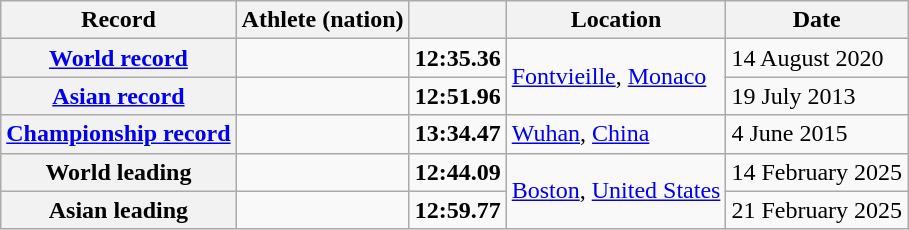<table class="wikitable">
<tr>
<th scope="col">Record</th>
<th scope="col">Athlete (nation)</th>
<th scope="col"></th>
<th scope="col">Location</th>
<th scope="col">Date</th>
</tr>
<tr>
<th scope="row"><a href='#'>World record</a></th>
<td></td>
<td align="center"><strong>12:35.36</strong></td>
<td rowspan="2"><a href='#'>Fontvieille</a>, <a href='#'>Monaco</a></td>
<td>14 August 2020</td>
</tr>
<tr>
<th scope="row"><a href='#'>Asian record</a></th>
<td></td>
<td align="center"><strong>12:51.96</strong></td>
<td>19 July 2013</td>
</tr>
<tr>
<th><a href='#'>Championship record</a></th>
<td></td>
<td align="center"><strong>13:34.47</strong></td>
<td><a href='#'>Wuhan</a>, <a href='#'>China</a></td>
<td>4 June 2015</td>
</tr>
<tr>
<th scope="row">World leading</th>
<td></td>
<td align="center"><strong>12:44.09</strong></td>
<td rowspan="2"><a href='#'>Boston</a>, <a href='#'>United States</a></td>
<td>14 February 2025</td>
</tr>
<tr>
<th scope="row">Asian leading</th>
<td></td>
<td align="center"><strong>12:59.77</strong></td>
<td>21 February 2025</td>
</tr>
</table>
